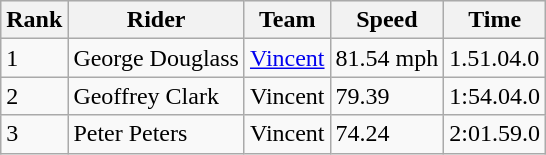<table class="wikitable">
<tr style="background:#efefef;">
<th>Rank</th>
<th>Rider</th>
<th>Team</th>
<th>Speed</th>
<th>Time</th>
</tr>
<tr>
<td>1</td>
<td> George Douglass</td>
<td><a href='#'>Vincent</a></td>
<td>81.54 mph</td>
<td>1.51.04.0</td>
</tr>
<tr>
<td>2</td>
<td> Geoffrey Clark</td>
<td>Vincent</td>
<td>79.39</td>
<td>1:54.04.0</td>
</tr>
<tr>
<td>3</td>
<td> Peter Peters</td>
<td>Vincent</td>
<td>74.24</td>
<td>2:01.59.0</td>
</tr>
</table>
